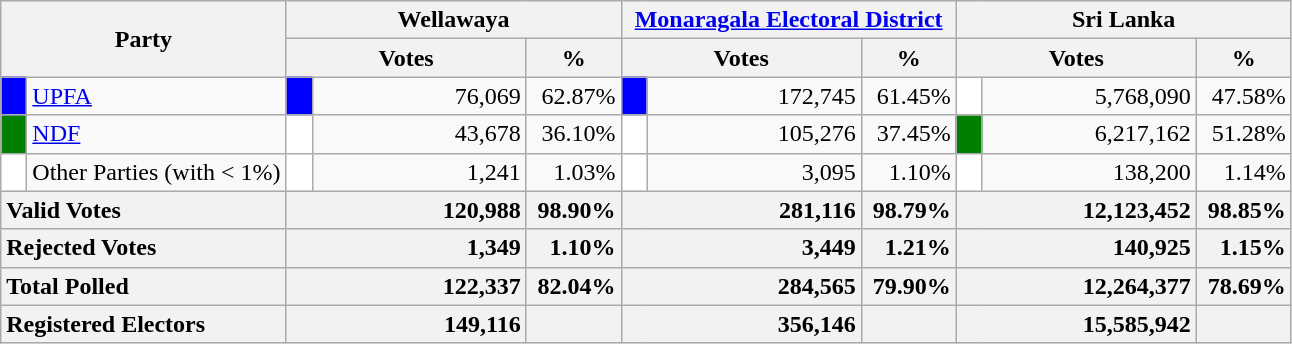<table class="wikitable">
<tr>
<th colspan="2" width="144px"rowspan="2">Party</th>
<th colspan="3" width="216px">Wellawaya</th>
<th colspan="3" width="216px"><a href='#'>Monaragala Electoral District</a></th>
<th colspan="3" width="216px">Sri Lanka</th>
</tr>
<tr>
<th colspan="2" width="144px">Votes</th>
<th>%</th>
<th colspan="2" width="144px">Votes</th>
<th>%</th>
<th colspan="2" width="144px">Votes</th>
<th>%</th>
</tr>
<tr>
<td style="background-color:blue;" width="10px"></td>
<td style="text-align:left;"><a href='#'>UPFA</a></td>
<td style="background-color:blue;" width="10px"></td>
<td style="text-align:right;">76,069</td>
<td style="text-align:right;">62.87%</td>
<td style="background-color:blue;" width="10px"></td>
<td style="text-align:right;">172,745</td>
<td style="text-align:right;">61.45%</td>
<td style="background-color:white;" width="10px"></td>
<td style="text-align:right;">5,768,090</td>
<td style="text-align:right;">47.58%</td>
</tr>
<tr>
<td style="background-color:green;" width="10px"></td>
<td style="text-align:left;"><a href='#'>NDF</a></td>
<td style="background-color:white;" width="10px"></td>
<td style="text-align:right;">43,678</td>
<td style="text-align:right;">36.10%</td>
<td style="background-color:white;" width="10px"></td>
<td style="text-align:right;">105,276</td>
<td style="text-align:right;">37.45%</td>
<td style="background-color:green;" width="10px"></td>
<td style="text-align:right;">6,217,162</td>
<td style="text-align:right;">51.28%</td>
</tr>
<tr>
<td style="background-color:white;" width="10px"></td>
<td style="text-align:left;">Other Parties (with < 1%)</td>
<td style="background-color:white;" width="10px"></td>
<td style="text-align:right;">1,241</td>
<td style="text-align:right;">1.03%</td>
<td style="background-color:white;" width="10px"></td>
<td style="text-align:right;">3,095</td>
<td style="text-align:right;">1.10%</td>
<td style="background-color:white;" width="10px"></td>
<td style="text-align:right;">138,200</td>
<td style="text-align:right;">1.14%</td>
</tr>
<tr>
<th colspan="2" width="144px"style="text-align:left;">Valid Votes</th>
<th style="text-align:right;"colspan="2" width="144px">120,988</th>
<th style="text-align:right;">98.90%</th>
<th style="text-align:right;"colspan="2" width="144px">281,116</th>
<th style="text-align:right;">98.79%</th>
<th style="text-align:right;"colspan="2" width="144px">12,123,452</th>
<th style="text-align:right;">98.85%</th>
</tr>
<tr>
<th colspan="2" width="144px"style="text-align:left;">Rejected Votes</th>
<th style="text-align:right;"colspan="2" width="144px">1,349</th>
<th style="text-align:right;">1.10%</th>
<th style="text-align:right;"colspan="2" width="144px">3,449</th>
<th style="text-align:right;">1.21%</th>
<th style="text-align:right;"colspan="2" width="144px">140,925</th>
<th style="text-align:right;">1.15%</th>
</tr>
<tr>
<th colspan="2" width="144px"style="text-align:left;">Total Polled</th>
<th style="text-align:right;"colspan="2" width="144px">122,337</th>
<th style="text-align:right;">82.04%</th>
<th style="text-align:right;"colspan="2" width="144px">284,565</th>
<th style="text-align:right;">79.90%</th>
<th style="text-align:right;"colspan="2" width="144px">12,264,377</th>
<th style="text-align:right;">78.69%</th>
</tr>
<tr>
<th colspan="2" width="144px"style="text-align:left;">Registered Electors</th>
<th style="text-align:right;"colspan="2" width="144px">149,116</th>
<th></th>
<th style="text-align:right;"colspan="2" width="144px">356,146</th>
<th></th>
<th style="text-align:right;"colspan="2" width="144px">15,585,942</th>
<th></th>
</tr>
</table>
